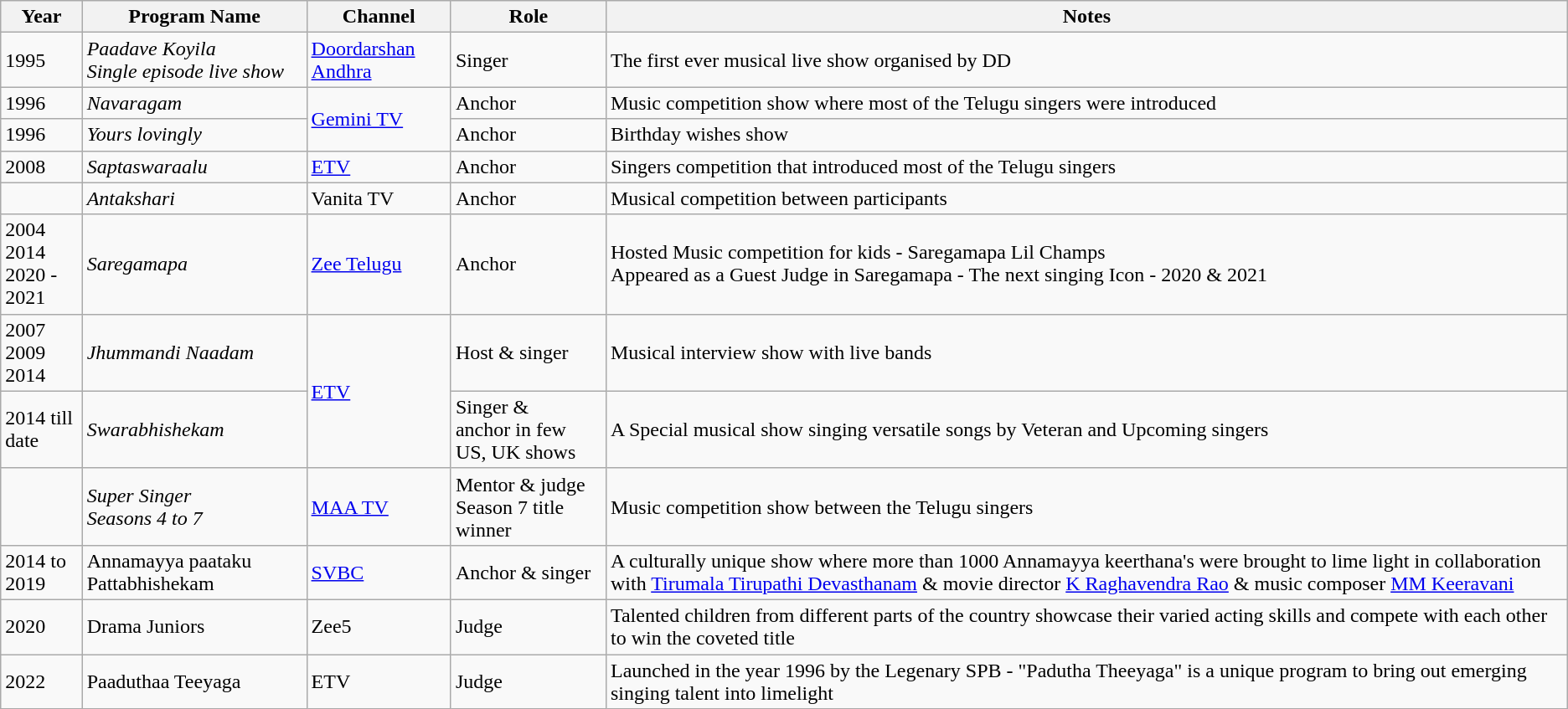<table class="wikitable">
<tr>
<th>Year</th>
<th>Program Name</th>
<th>Channel</th>
<th>Role</th>
<th>Notes</th>
</tr>
<tr>
<td>1995</td>
<td><em>Paadave Koyila</em><br><em>Single episode live show</em></td>
<td><a href='#'>Doordarshan Andhra</a></td>
<td>Singer</td>
<td>The first ever musical live show organised by DD</td>
</tr>
<tr>
<td>1996</td>
<td><em>Navaragam</em></td>
<td rowspan="2"><a href='#'>Gemini TV</a></td>
<td>Anchor</td>
<td>Music competition show where most of the Telugu singers were introduced</td>
</tr>
<tr>
<td>1996</td>
<td><em>Yours lovingly</em></td>
<td>Anchor</td>
<td>Birthday wishes show</td>
</tr>
<tr>
<td>2008</td>
<td><em>Saptaswaraalu</em></td>
<td><a href='#'>ETV</a></td>
<td>Anchor</td>
<td>Singers competition that introduced most of the Telugu singers</td>
</tr>
<tr>
<td></td>
<td><em>Antakshari</em></td>
<td>Vanita TV</td>
<td>Anchor</td>
<td>Musical competition between participants</td>
</tr>
<tr>
<td>2004<br>2014<br>2020 - 2021</td>
<td><em>Saregamapa</em></td>
<td><a href='#'>Zee Telugu</a></td>
<td>Anchor</td>
<td>Hosted Music competition for kids - Saregamapa Lil Champs<br>Appeared as a Guest Judge in Saregamapa - The next singing Icon - 2020 & 2021</td>
</tr>
<tr>
<td>2007<br>2009<br>2014</td>
<td><em>Jhummandi Naadam</em></td>
<td rowspan="2"><a href='#'>ETV</a></td>
<td>Host & singer</td>
<td>Musical interview show with live bands</td>
</tr>
<tr>
<td>2014 till date</td>
<td><em>Swarabhishekam</em></td>
<td>Singer &<br>anchor in few US, UK shows</td>
<td>A Special musical show singing versatile songs by Veteran and Upcoming singers</td>
</tr>
<tr>
<td></td>
<td><em>Super Singer</em><br><em>Seasons 4 to 7</em></td>
<td><a href='#'>MAA TV</a></td>
<td>Mentor & judge<br>Season 7 title winner</td>
<td>Music competition show between the Telugu singers</td>
</tr>
<tr>
<td>2014 to 2019</td>
<td>Annamayya paataku Pattabhishekam</td>
<td><a href='#'>SVBC</a></td>
<td>Anchor & singer</td>
<td>A culturally unique show where more than 1000 Annamayya keerthana's were brought to lime light in collaboration with <a href='#'>Tirumala Tirupathi Devasthanam</a> & movie director <a href='#'>K Raghavendra Rao</a> & music composer <a href='#'>MM Keeravani</a></td>
</tr>
<tr>
<td>2020</td>
<td>Drama Juniors</td>
<td>Zee5</td>
<td>Judge</td>
<td>Talented children from different parts of the country showcase their varied acting skills and compete with each other to win the coveted title</td>
</tr>
<tr>
<td>2022</td>
<td>Paaduthaa Teeyaga</td>
<td>ETV</td>
<td>Judge</td>
<td>Launched in the year 1996 by the Legenary SPB - "Padutha Theeyaga" is a unique program to bring out emerging singing talent into limelight</td>
</tr>
</table>
